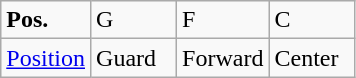<table class="wikitable">
<tr>
<td width="50"><strong>Pos.</strong></td>
<td width="50">G</td>
<td width="50">F</td>
<td width="50">C</td>
</tr>
<tr>
<td><a href='#'>Position</a></td>
<td>Guard</td>
<td>Forward</td>
<td>Center</td>
</tr>
</table>
